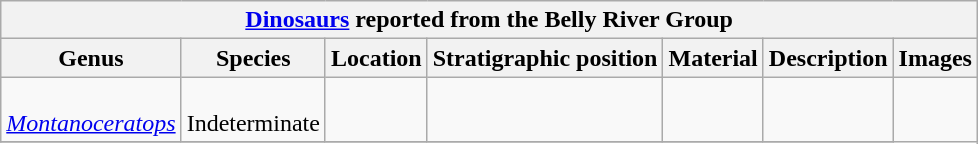<table class="wikitable" align="center" >
<tr>
<th colspan="7" align="center"><strong><a href='#'>Dinosaurs</a> reported from the Belly River Group</strong></th>
</tr>
<tr>
<th>Genus</th>
<th>Species</th>
<th>Location</th>
<th>Stratigraphic position</th>
<th>Material</th>
<th>Description</th>
<th>Images</th>
</tr>
<tr>
<td><br><em><a href='#'>Montanoceratops</a></em></td>
<td><br>Indeterminate</td>
<td></td>
<td></td>
<td></td>
<td></td>
<td rowspan="99"><br></td>
</tr>
<tr>
</tr>
</table>
